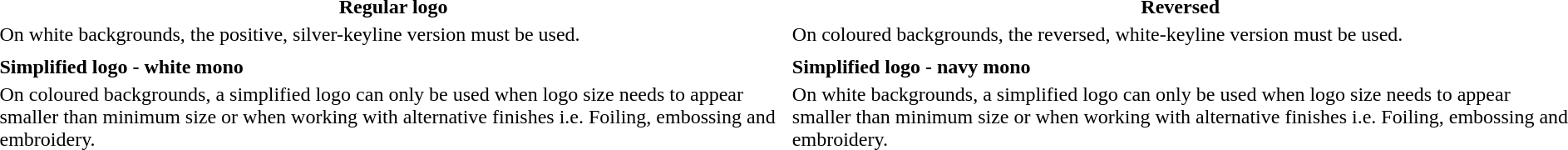<table>
<tr>
<th>Regular logo</th>
<th>Reversed</th>
</tr>
<tr>
<td>On white backgrounds, the positive, silver-keyline version must be used.</td>
<td>On coloured backgrounds, the reversed, white-keyline version must be used.</td>
</tr>
<tr>
<td></td>
<td></td>
</tr>
<tr>
<td><strong>Simplified logo - white mono</strong></td>
<td><strong>Simplified logo - navy mono</strong></td>
</tr>
<tr>
<td>On coloured backgrounds, a simplified logo can only be used when logo size needs to appear smaller than minimum size or when working with alternative finishes i.e. Foiling, embossing and embroidery.</td>
<td>On white backgrounds, a simplified logo can only be used when logo size needs to appear smaller than minimum size or when working with alternative finishes i.e. Foiling, embossing and embroidery.</td>
</tr>
<tr>
<td></td>
<td></td>
</tr>
</table>
